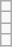<table class="wikitable">
<tr>
<td></td>
</tr>
<tr>
<td></td>
</tr>
<tr>
<td></td>
</tr>
<tr>
<td></td>
</tr>
</table>
